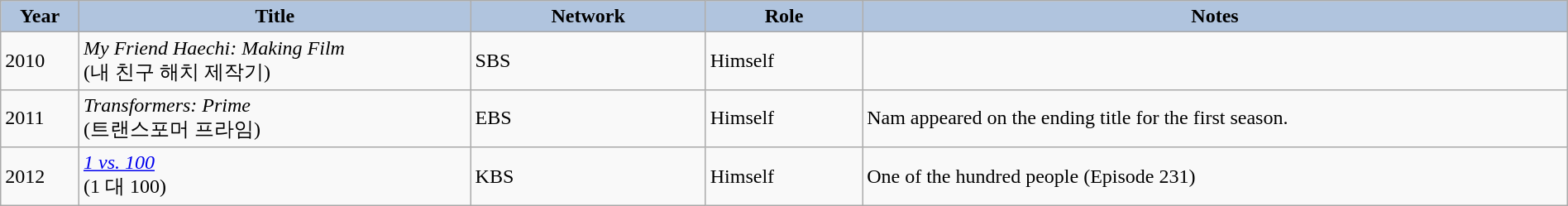<table class="wikitable"  style="width:100%">
<tr>
<th style="background:#b0c4de; width:5%;">Year</th>
<th style="background:#b0c4de; width:25%;">Title</th>
<th style="background:#b0c4de; width:15%;">Network</th>
<th style="background:#b0c4de; width:10%;">Role</th>
<th style="background:#b0c4de; width:45%;">Notes</th>
</tr>
<tr>
<td>2010</td>
<td><em>My Friend Haechi: Making Film</em><br>(내 친구 해치 제작기)</td>
<td>SBS</td>
<td>Himself</td>
<td></td>
</tr>
<tr>
<td>2011</td>
<td><em>Transformers: Prime</em><br>(트랜스포머 프라임)</td>
<td>EBS</td>
<td>Himself</td>
<td>Nam appeared on the ending title for the first season.</td>
</tr>
<tr>
<td>2012</td>
<td><em><a href='#'>1 vs. 100</a></em><br>(1 대 100)</td>
<td>KBS</td>
<td>Himself</td>
<td>One of the hundred people (Episode 231)</td>
</tr>
</table>
